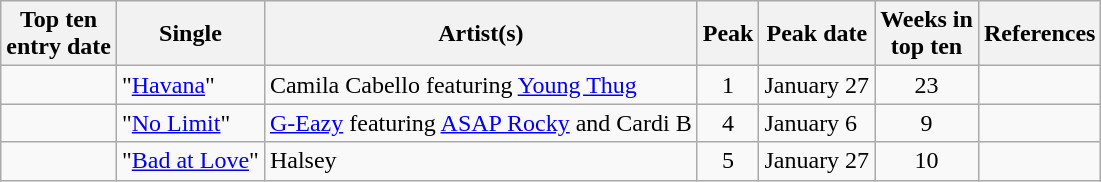<table class="wikitable sortable">
<tr>
<th>Top ten<br>entry date</th>
<th>Single</th>
<th>Artist(s)</th>
<th data-sort-type="number">Peak</th>
<th>Peak date</th>
<th data-sort-type="number">Weeks in<br>top ten</th>
<th>References</th>
</tr>
<tr>
<td></td>
<td>"<a href='#'>Havana</a>"</td>
<td>Camila Cabello featuring <a href='#'>Young Thug</a></td>
<td style="text-align:center;">1</td>
<td>January 27</td>
<td style="text-align:center;">23</td>
<td style="text-align:center;"></td>
</tr>
<tr>
<td></td>
<td>"<a href='#'>No Limit</a>"</td>
<td><a href='#'>G-Eazy</a> featuring <a href='#'>ASAP Rocky</a> and Cardi B</td>
<td style="text-align:center;">4</td>
<td>January 6</td>
<td style="text-align:center;">9</td>
<td style="text-align:center;"></td>
</tr>
<tr>
<td></td>
<td>"<a href='#'>Bad at Love</a>"</td>
<td>Halsey</td>
<td style="text-align:center;">5</td>
<td>January 27</td>
<td style="text-align:center;">10</td>
<td style="text-align:center;"></td>
</tr>
</table>
